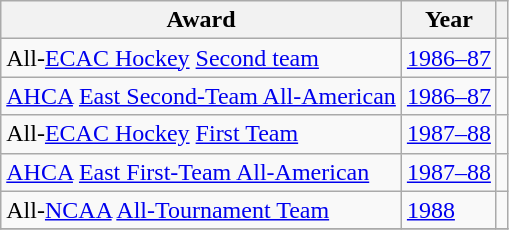<table class="wikitable">
<tr>
<th>Award</th>
<th>Year</th>
<th></th>
</tr>
<tr>
<td>All-<a href='#'>ECAC Hockey</a> <a href='#'>Second team</a></td>
<td><a href='#'>1986–87</a></td>
<td></td>
</tr>
<tr>
<td><a href='#'>AHCA</a> <a href='#'>East Second-Team All-American</a></td>
<td><a href='#'>1986–87</a></td>
<td></td>
</tr>
<tr>
<td>All-<a href='#'>ECAC Hockey</a> <a href='#'>First Team</a></td>
<td><a href='#'>1987–88</a></td>
<td></td>
</tr>
<tr>
<td><a href='#'>AHCA</a> <a href='#'>East First-Team All-American</a></td>
<td><a href='#'>1987–88</a></td>
<td></td>
</tr>
<tr>
<td>All-<a href='#'>NCAA</a> <a href='#'>All-Tournament Team</a></td>
<td><a href='#'>1988</a></td>
<td></td>
</tr>
<tr>
</tr>
</table>
